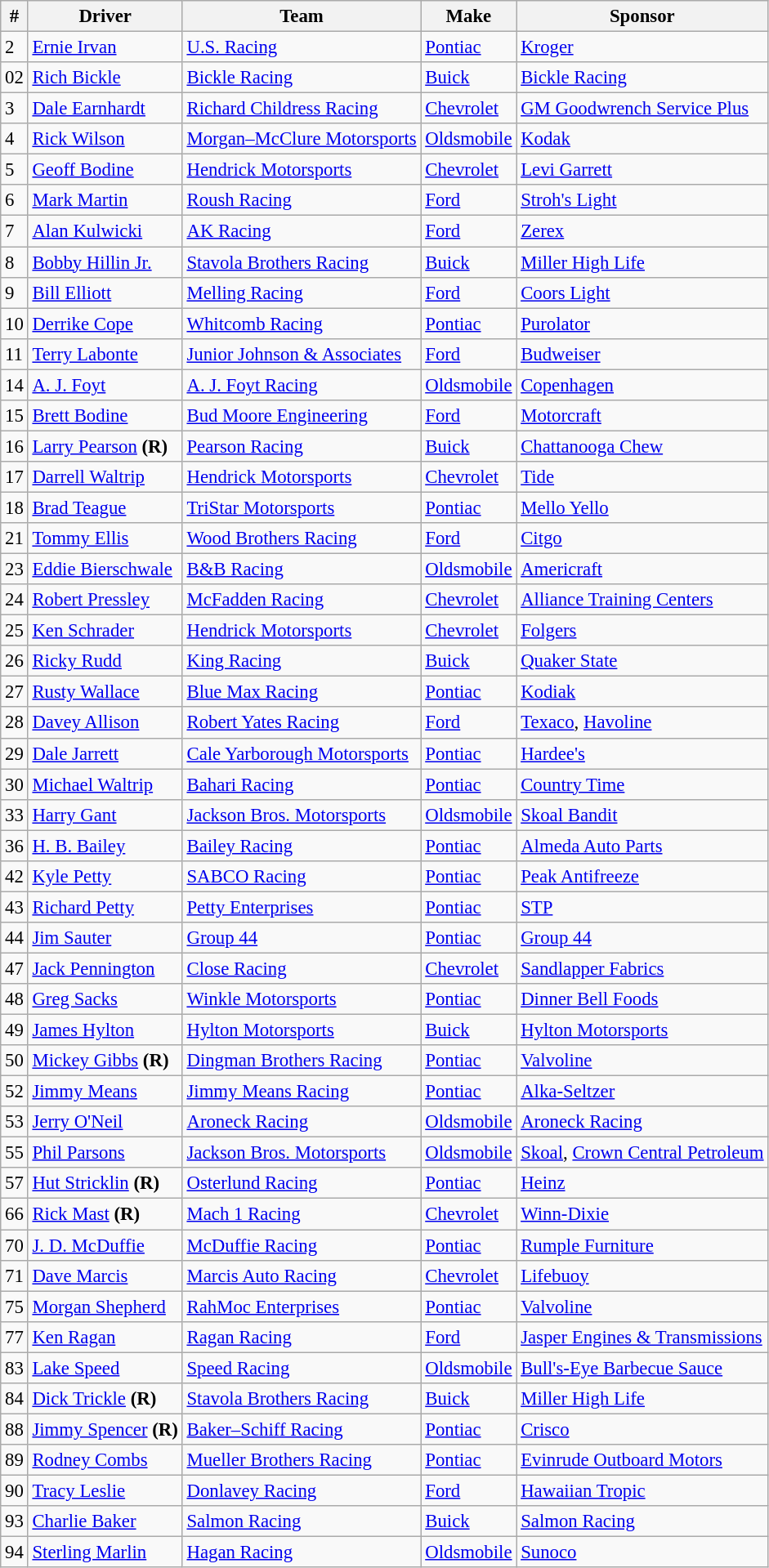<table class="wikitable" style="font-size:95%">
<tr>
<th>#</th>
<th>Driver</th>
<th>Team</th>
<th>Make</th>
<th>Sponsor</th>
</tr>
<tr>
<td>2</td>
<td><a href='#'>Ernie Irvan</a></td>
<td><a href='#'>U.S. Racing</a></td>
<td><a href='#'>Pontiac</a></td>
<td><a href='#'>Kroger</a></td>
</tr>
<tr>
<td>02</td>
<td><a href='#'>Rich Bickle</a></td>
<td><a href='#'>Bickle Racing</a></td>
<td><a href='#'>Buick</a></td>
<td><a href='#'>Bickle Racing</a></td>
</tr>
<tr>
<td>3</td>
<td><a href='#'>Dale Earnhardt</a></td>
<td><a href='#'>Richard Childress Racing</a></td>
<td><a href='#'>Chevrolet</a></td>
<td><a href='#'>GM Goodwrench Service Plus</a></td>
</tr>
<tr>
<td>4</td>
<td><a href='#'>Rick Wilson</a></td>
<td><a href='#'>Morgan–McClure Motorsports</a></td>
<td><a href='#'>Oldsmobile</a></td>
<td><a href='#'>Kodak</a></td>
</tr>
<tr>
<td>5</td>
<td><a href='#'>Geoff Bodine</a></td>
<td><a href='#'>Hendrick Motorsports</a></td>
<td><a href='#'>Chevrolet</a></td>
<td><a href='#'>Levi Garrett</a></td>
</tr>
<tr>
<td>6</td>
<td><a href='#'>Mark Martin</a></td>
<td><a href='#'>Roush Racing</a></td>
<td><a href='#'>Ford</a></td>
<td><a href='#'>Stroh's Light</a></td>
</tr>
<tr>
<td>7</td>
<td><a href='#'>Alan Kulwicki</a></td>
<td><a href='#'>AK Racing</a></td>
<td><a href='#'>Ford</a></td>
<td><a href='#'>Zerex</a></td>
</tr>
<tr>
<td>8</td>
<td><a href='#'>Bobby Hillin Jr.</a></td>
<td><a href='#'>Stavola Brothers Racing</a></td>
<td><a href='#'>Buick</a></td>
<td><a href='#'>Miller High Life</a></td>
</tr>
<tr>
<td>9</td>
<td><a href='#'>Bill Elliott</a></td>
<td><a href='#'>Melling Racing</a></td>
<td><a href='#'>Ford</a></td>
<td><a href='#'>Coors Light</a></td>
</tr>
<tr>
<td>10</td>
<td><a href='#'>Derrike Cope</a></td>
<td><a href='#'>Whitcomb Racing</a></td>
<td><a href='#'>Pontiac</a></td>
<td><a href='#'>Purolator</a></td>
</tr>
<tr>
<td>11</td>
<td><a href='#'>Terry Labonte</a></td>
<td><a href='#'>Junior Johnson & Associates</a></td>
<td><a href='#'>Ford</a></td>
<td><a href='#'>Budweiser</a></td>
</tr>
<tr>
<td>14</td>
<td><a href='#'>A. J. Foyt</a></td>
<td><a href='#'>A. J. Foyt Racing</a></td>
<td><a href='#'>Oldsmobile</a></td>
<td><a href='#'>Copenhagen</a></td>
</tr>
<tr>
<td>15</td>
<td><a href='#'>Brett Bodine</a></td>
<td><a href='#'>Bud Moore Engineering</a></td>
<td><a href='#'>Ford</a></td>
<td><a href='#'>Motorcraft</a></td>
</tr>
<tr>
<td>16</td>
<td><a href='#'>Larry Pearson</a> <strong>(R)</strong></td>
<td><a href='#'>Pearson Racing</a></td>
<td><a href='#'>Buick</a></td>
<td><a href='#'>Chattanooga Chew</a></td>
</tr>
<tr>
<td>17</td>
<td><a href='#'>Darrell Waltrip</a></td>
<td><a href='#'>Hendrick Motorsports</a></td>
<td><a href='#'>Chevrolet</a></td>
<td><a href='#'>Tide</a></td>
</tr>
<tr>
<td>18</td>
<td><a href='#'>Brad Teague</a></td>
<td><a href='#'>TriStar Motorsports</a></td>
<td><a href='#'>Pontiac</a></td>
<td><a href='#'>Mello Yello</a></td>
</tr>
<tr>
<td>21</td>
<td><a href='#'>Tommy Ellis</a></td>
<td><a href='#'>Wood Brothers Racing</a></td>
<td><a href='#'>Ford</a></td>
<td><a href='#'>Citgo</a></td>
</tr>
<tr>
<td>23</td>
<td><a href='#'>Eddie Bierschwale</a></td>
<td><a href='#'>B&B Racing</a></td>
<td><a href='#'>Oldsmobile</a></td>
<td><a href='#'>Americraft</a></td>
</tr>
<tr>
<td>24</td>
<td><a href='#'>Robert Pressley</a></td>
<td><a href='#'>McFadden Racing</a></td>
<td><a href='#'>Chevrolet</a></td>
<td><a href='#'>Alliance Training Centers</a></td>
</tr>
<tr>
<td>25</td>
<td><a href='#'>Ken Schrader</a></td>
<td><a href='#'>Hendrick Motorsports</a></td>
<td><a href='#'>Chevrolet</a></td>
<td><a href='#'>Folgers</a></td>
</tr>
<tr>
<td>26</td>
<td><a href='#'>Ricky Rudd</a></td>
<td><a href='#'>King Racing</a></td>
<td><a href='#'>Buick</a></td>
<td><a href='#'>Quaker State</a></td>
</tr>
<tr>
<td>27</td>
<td><a href='#'>Rusty Wallace</a></td>
<td><a href='#'>Blue Max Racing</a></td>
<td><a href='#'>Pontiac</a></td>
<td><a href='#'>Kodiak</a></td>
</tr>
<tr>
<td>28</td>
<td><a href='#'>Davey Allison</a></td>
<td><a href='#'>Robert Yates Racing</a></td>
<td><a href='#'>Ford</a></td>
<td><a href='#'>Texaco</a>, <a href='#'>Havoline</a></td>
</tr>
<tr>
<td>29</td>
<td><a href='#'>Dale Jarrett</a></td>
<td><a href='#'>Cale Yarborough Motorsports</a></td>
<td><a href='#'>Pontiac</a></td>
<td><a href='#'>Hardee's</a></td>
</tr>
<tr>
<td>30</td>
<td><a href='#'>Michael Waltrip</a></td>
<td><a href='#'>Bahari Racing</a></td>
<td><a href='#'>Pontiac</a></td>
<td><a href='#'>Country Time</a></td>
</tr>
<tr>
<td>33</td>
<td><a href='#'>Harry Gant</a></td>
<td><a href='#'>Jackson Bros. Motorsports</a></td>
<td><a href='#'>Oldsmobile</a></td>
<td><a href='#'>Skoal Bandit</a></td>
</tr>
<tr>
<td>36</td>
<td><a href='#'>H. B. Bailey</a></td>
<td><a href='#'>Bailey Racing</a></td>
<td><a href='#'>Pontiac</a></td>
<td><a href='#'>Almeda Auto Parts</a></td>
</tr>
<tr>
<td>42</td>
<td><a href='#'>Kyle Petty</a></td>
<td><a href='#'>SABCO Racing</a></td>
<td><a href='#'>Pontiac</a></td>
<td><a href='#'>Peak Antifreeze</a></td>
</tr>
<tr>
<td>43</td>
<td><a href='#'>Richard Petty</a></td>
<td><a href='#'>Petty Enterprises</a></td>
<td><a href='#'>Pontiac</a></td>
<td><a href='#'>STP</a></td>
</tr>
<tr>
<td>44</td>
<td><a href='#'>Jim Sauter</a></td>
<td><a href='#'>Group 44</a></td>
<td><a href='#'>Pontiac</a></td>
<td><a href='#'>Group 44</a></td>
</tr>
<tr>
<td>47</td>
<td><a href='#'>Jack Pennington</a></td>
<td><a href='#'>Close Racing</a></td>
<td><a href='#'>Chevrolet</a></td>
<td><a href='#'>Sandlapper Fabrics</a></td>
</tr>
<tr>
<td>48</td>
<td><a href='#'>Greg Sacks</a></td>
<td><a href='#'>Winkle Motorsports</a></td>
<td><a href='#'>Pontiac</a></td>
<td><a href='#'>Dinner Bell Foods</a></td>
</tr>
<tr>
<td>49</td>
<td><a href='#'>James Hylton</a></td>
<td><a href='#'>Hylton Motorsports</a></td>
<td><a href='#'>Buick</a></td>
<td><a href='#'>Hylton Motorsports</a></td>
</tr>
<tr>
<td>50</td>
<td><a href='#'>Mickey Gibbs</a> <strong>(R)</strong></td>
<td><a href='#'>Dingman Brothers Racing</a></td>
<td><a href='#'>Pontiac</a></td>
<td><a href='#'>Valvoline</a></td>
</tr>
<tr>
<td>52</td>
<td><a href='#'>Jimmy Means</a></td>
<td><a href='#'>Jimmy Means Racing</a></td>
<td><a href='#'>Pontiac</a></td>
<td><a href='#'>Alka-Seltzer</a></td>
</tr>
<tr>
<td>53</td>
<td><a href='#'>Jerry O'Neil</a></td>
<td><a href='#'>Aroneck Racing</a></td>
<td><a href='#'>Oldsmobile</a></td>
<td><a href='#'>Aroneck Racing</a></td>
</tr>
<tr>
<td>55</td>
<td><a href='#'>Phil Parsons</a></td>
<td><a href='#'>Jackson Bros. Motorsports</a></td>
<td><a href='#'>Oldsmobile</a></td>
<td><a href='#'>Skoal</a>, <a href='#'>Crown Central Petroleum</a></td>
</tr>
<tr>
<td>57</td>
<td><a href='#'>Hut Stricklin</a> <strong>(R)</strong></td>
<td><a href='#'>Osterlund Racing</a></td>
<td><a href='#'>Pontiac</a></td>
<td><a href='#'>Heinz</a></td>
</tr>
<tr>
<td>66</td>
<td><a href='#'>Rick Mast</a> <strong>(R)</strong></td>
<td><a href='#'>Mach 1 Racing</a></td>
<td><a href='#'>Chevrolet</a></td>
<td><a href='#'>Winn-Dixie</a></td>
</tr>
<tr>
<td>70</td>
<td><a href='#'>J. D. McDuffie</a></td>
<td><a href='#'>McDuffie Racing</a></td>
<td><a href='#'>Pontiac</a></td>
<td><a href='#'>Rumple Furniture</a></td>
</tr>
<tr>
<td>71</td>
<td><a href='#'>Dave Marcis</a></td>
<td><a href='#'>Marcis Auto Racing</a></td>
<td><a href='#'>Chevrolet</a></td>
<td><a href='#'>Lifebuoy</a></td>
</tr>
<tr>
<td>75</td>
<td><a href='#'>Morgan Shepherd</a></td>
<td><a href='#'>RahMoc Enterprises</a></td>
<td><a href='#'>Pontiac</a></td>
<td><a href='#'>Valvoline</a></td>
</tr>
<tr>
<td>77</td>
<td><a href='#'>Ken Ragan</a></td>
<td><a href='#'>Ragan Racing</a></td>
<td><a href='#'>Ford</a></td>
<td><a href='#'>Jasper Engines & Transmissions</a></td>
</tr>
<tr>
<td>83</td>
<td><a href='#'>Lake Speed</a></td>
<td><a href='#'>Speed Racing</a></td>
<td><a href='#'>Oldsmobile</a></td>
<td><a href='#'>Bull's-Eye Barbecue Sauce</a></td>
</tr>
<tr>
<td>84</td>
<td><a href='#'>Dick Trickle</a> <strong>(R)</strong></td>
<td><a href='#'>Stavola Brothers Racing</a></td>
<td><a href='#'>Buick</a></td>
<td><a href='#'>Miller High Life</a></td>
</tr>
<tr>
<td>88</td>
<td><a href='#'>Jimmy Spencer</a> <strong>(R)</strong></td>
<td><a href='#'>Baker–Schiff Racing</a></td>
<td><a href='#'>Pontiac</a></td>
<td><a href='#'>Crisco</a></td>
</tr>
<tr>
<td>89</td>
<td><a href='#'>Rodney Combs</a></td>
<td><a href='#'>Mueller Brothers Racing</a></td>
<td><a href='#'>Pontiac</a></td>
<td><a href='#'>Evinrude Outboard Motors</a></td>
</tr>
<tr>
<td>90</td>
<td><a href='#'>Tracy Leslie</a></td>
<td><a href='#'>Donlavey Racing</a></td>
<td><a href='#'>Ford</a></td>
<td><a href='#'>Hawaiian Tropic</a></td>
</tr>
<tr>
<td>93</td>
<td><a href='#'>Charlie Baker</a></td>
<td><a href='#'>Salmon Racing</a></td>
<td><a href='#'>Buick</a></td>
<td><a href='#'>Salmon Racing</a></td>
</tr>
<tr>
<td>94</td>
<td><a href='#'>Sterling Marlin</a></td>
<td><a href='#'>Hagan Racing</a></td>
<td><a href='#'>Oldsmobile</a></td>
<td><a href='#'>Sunoco</a></td>
</tr>
</table>
